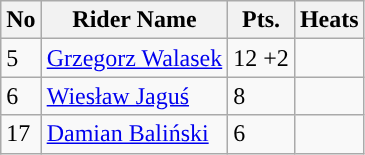<table class="wikitable">
<tr style="background-color:">
<th>No</th>
<th>Rider Name</th>
<th>Pts.</th>
<th>Heats</th>
</tr>
<tr>
<td>5</td>
<td><a href='#'>Grzegorz Walasek</a></td>
<td>12 +2</td>
<td></td>
</tr>
<tr>
<td>6</td>
<td><a href='#'>Wiesław Jaguś</a></td>
<td>8</td>
<td></td>
</tr>
<tr>
<td>17</td>
<td><a href='#'>Damian Baliński</a></td>
<td>6</td>
<td></td>
</tr>
</table>
